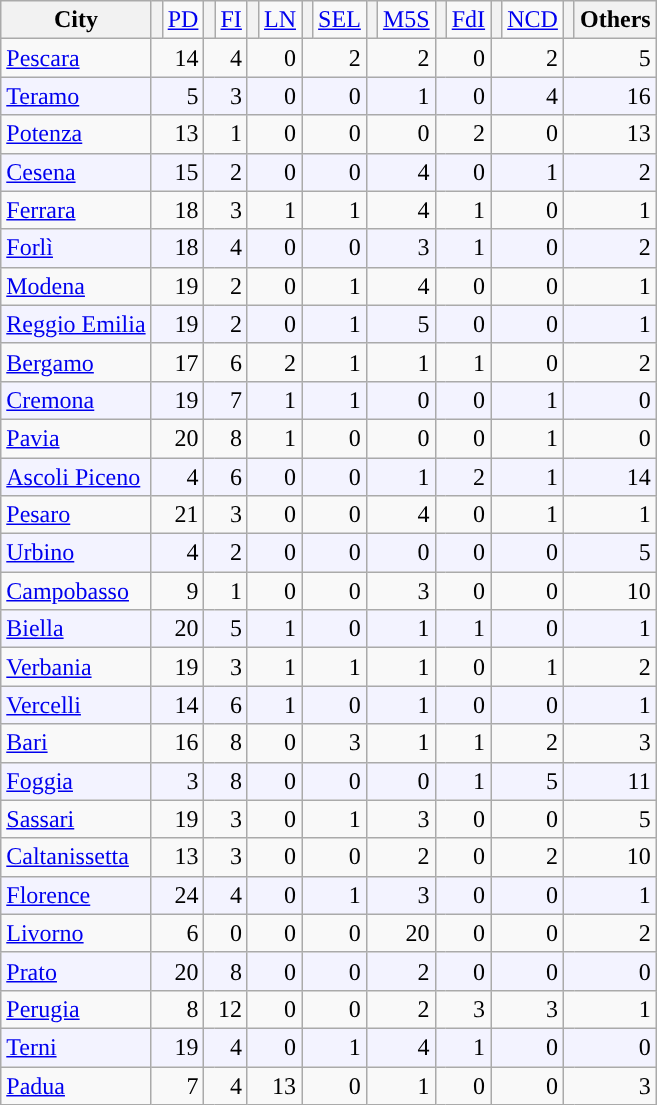<table class="wikitable" style="text-align:right; padding-left:1em">
<tr>
<th align="left">City</th>
<th style="background-color: "></th>
<td><a href='#'>PD</a></td>
<th style="background-color: "></th>
<td><a href='#'>FI</a></td>
<th style="background-color: "></th>
<td><a href='#'>LN</a></td>
<th style="background-color: "></th>
<td><a href='#'>SEL</a></td>
<th style="background-color: "></th>
<td><a href='#'>M5S</a></td>
<th style="background-color: "></th>
<td><a href='#'>FdI</a></td>
<th style="background-color: "></th>
<td><a href='#'>NCD</a></td>
<th style="background-color: "></th>
<th>Others</th>
</tr>
<tr>
<td align=left><a href='#'>Pescara</a></td>
<td colspan=2>14</td>
<td colspan=2>4</td>
<td colspan=2>0</td>
<td colspan=2>2</td>
<td colspan=2>2</td>
<td colspan=2>0</td>
<td colspan=2>2</td>
<td colspan=2>5</td>
</tr>
<tr bgcolor=F3F3FF>
<td align=left><a href='#'>Teramo</a></td>
<td colspan=2>5</td>
<td colspan=2>3</td>
<td colspan=2>0</td>
<td colspan=2>0</td>
<td colspan=2>1</td>
<td colspan=2>0</td>
<td colspan=2>4</td>
<td colspan=2>16</td>
</tr>
<tr>
<td align=left><a href='#'>Potenza</a></td>
<td colspan=2>13</td>
<td colspan=2>1</td>
<td colspan=2>0</td>
<td colspan=2>0</td>
<td colspan=2>0</td>
<td colspan=2>2</td>
<td colspan=2>0</td>
<td colspan=2>13</td>
</tr>
<tr bgcolor=F3F3FF>
<td align=left><a href='#'>Cesena</a></td>
<td colspan=2>15</td>
<td colspan=2>2</td>
<td colspan=2>0</td>
<td colspan=2>0</td>
<td colspan=2>4</td>
<td colspan=2>0</td>
<td colspan=2>1</td>
<td colspan=2>2</td>
</tr>
<tr>
<td align=left><a href='#'>Ferrara</a></td>
<td colspan=2>18</td>
<td colspan=2>3</td>
<td colspan=2>1</td>
<td colspan=2>1</td>
<td colspan=2>4</td>
<td colspan=2>1</td>
<td colspan=2>0</td>
<td colspan=2>1</td>
</tr>
<tr bgcolor=F3F3FF>
<td align=left><a href='#'>Forlì</a></td>
<td colspan=2>18</td>
<td colspan=2>4</td>
<td colspan=2>0</td>
<td colspan=2>0</td>
<td colspan=2>3</td>
<td colspan=2>1</td>
<td colspan=2>0</td>
<td colspan=2>2</td>
</tr>
<tr>
<td align=left><a href='#'>Modena</a></td>
<td colspan=2>19</td>
<td colspan=2>2</td>
<td colspan=2>0</td>
<td colspan=2>1</td>
<td colspan=2>4</td>
<td colspan=2>0</td>
<td colspan=2>0</td>
<td colspan=2>1</td>
</tr>
<tr bgcolor=F3F3FF>
<td align=left><a href='#'>Reggio Emilia</a></td>
<td colspan=2>19</td>
<td colspan=2>2</td>
<td colspan=2>0</td>
<td colspan=2>1</td>
<td colspan=2>5</td>
<td colspan=2>0</td>
<td colspan=2>0</td>
<td colspan=2>1</td>
</tr>
<tr>
<td align=left><a href='#'>Bergamo</a></td>
<td colspan=2>17</td>
<td colspan=2>6</td>
<td colspan=2>2</td>
<td colspan=2>1</td>
<td colspan=2>1</td>
<td colspan=2>1</td>
<td colspan=2>0</td>
<td colspan=2>2</td>
</tr>
<tr bgcolor=F3F3FF>
<td align=left><a href='#'>Cremona</a></td>
<td colspan=2>19</td>
<td colspan=2>7</td>
<td colspan=2>1</td>
<td colspan=2>1</td>
<td colspan=2>0</td>
<td colspan=2>0</td>
<td colspan=2>1</td>
<td colspan=2>0</td>
</tr>
<tr>
<td align=left><a href='#'>Pavia</a></td>
<td colspan=2>20</td>
<td colspan=2>8</td>
<td colspan=2>1</td>
<td colspan=2>0</td>
<td colspan=2>0</td>
<td colspan=2>0</td>
<td colspan=2>1</td>
<td colspan=2>0</td>
</tr>
<tr bgcolor=F3F3FF>
<td align=left><a href='#'>Ascoli Piceno</a></td>
<td colspan=2>4</td>
<td colspan=2>6</td>
<td colspan=2>0</td>
<td colspan=2>0</td>
<td colspan=2>1</td>
<td colspan=2>2</td>
<td colspan=2>1</td>
<td colspan=2>14</td>
</tr>
<tr>
<td align=left><a href='#'>Pesaro</a></td>
<td colspan=2>21</td>
<td colspan=2>3</td>
<td colspan=2>0</td>
<td colspan=2>0</td>
<td colspan=2>4</td>
<td colspan=2>0</td>
<td colspan=2>1</td>
<td colspan=2>1</td>
</tr>
<tr bgcolor=F3F3FF>
<td align=left><a href='#'>Urbino</a></td>
<td colspan=2>4</td>
<td colspan=2>2</td>
<td colspan=2>0</td>
<td colspan=2>0</td>
<td colspan=2>0</td>
<td colspan=2>0</td>
<td colspan=2>0</td>
<td colspan=2>5</td>
</tr>
<tr>
<td align=left><a href='#'>Campobasso</a></td>
<td colspan=2>9</td>
<td colspan=2>1</td>
<td colspan=2>0</td>
<td colspan=2>0</td>
<td colspan=2>3</td>
<td colspan=2>0</td>
<td colspan=2>0</td>
<td colspan=2>10</td>
</tr>
<tr bgcolor=F3F3FF>
<td align=left><a href='#'>Biella</a></td>
<td colspan=2>20</td>
<td colspan=2>5</td>
<td colspan=2>1</td>
<td colspan=2>0</td>
<td colspan=2>1</td>
<td colspan=2>1</td>
<td colspan=2>0</td>
<td colspan=2>1</td>
</tr>
<tr>
<td align=left><a href='#'>Verbania</a></td>
<td colspan=2>19</td>
<td colspan=2>3</td>
<td colspan=2>1</td>
<td colspan=2>1</td>
<td colspan=2>1</td>
<td colspan=2>0</td>
<td colspan=2>1</td>
<td colspan=2>2</td>
</tr>
<tr bgcolor=F3F3FF>
<td align=left><a href='#'>Vercelli</a></td>
<td colspan=2>14</td>
<td colspan=2>6</td>
<td colspan=2>1</td>
<td colspan=2>0</td>
<td colspan=2>1</td>
<td colspan=2>0</td>
<td colspan=2>0</td>
<td colspan=2>1</td>
</tr>
<tr>
<td align=left><a href='#'>Bari</a></td>
<td colspan=2>16</td>
<td colspan=2>8</td>
<td colspan=2>0</td>
<td colspan=2>3</td>
<td colspan=2>1</td>
<td colspan=2>1</td>
<td colspan=2>2</td>
<td colspan=2>3</td>
</tr>
<tr bgcolor=F3F3FF>
<td align=left><a href='#'>Foggia</a></td>
<td colspan=2>3</td>
<td colspan=2>8</td>
<td colspan=2>0</td>
<td colspan=2>0</td>
<td colspan=2>0</td>
<td colspan=2>1</td>
<td colspan=2>5</td>
<td colspan=2>11</td>
</tr>
<tr>
<td align=left><a href='#'>Sassari</a></td>
<td colspan=2>19</td>
<td colspan=2>3</td>
<td colspan=2>0</td>
<td colspan=2>1</td>
<td colspan=2>3</td>
<td colspan=2>0</td>
<td colspan=2>0</td>
<td colspan=2>5</td>
</tr>
<tr>
<td align=left><a href='#'>Caltanissetta</a></td>
<td colspan=2>13</td>
<td colspan=2>3</td>
<td colspan=2>0</td>
<td colspan=2>0</td>
<td colspan=2>2</td>
<td colspan=2>0</td>
<td colspan=2>2</td>
<td colspan=2>10</td>
</tr>
<tr bgcolor=F3F3FF>
<td align=left><a href='#'>Florence</a></td>
<td colspan=2>24</td>
<td colspan=2>4</td>
<td colspan=2>0</td>
<td colspan=2>1</td>
<td colspan=2>3</td>
<td colspan=2>0</td>
<td colspan=2>0</td>
<td colspan=2>1</td>
</tr>
<tr>
<td align=left><a href='#'>Livorno</a></td>
<td colspan=2>6</td>
<td colspan=2>0</td>
<td colspan=2>0</td>
<td colspan=2>0</td>
<td colspan=2>20</td>
<td colspan=2>0</td>
<td colspan=2>0</td>
<td colspan=2>2</td>
</tr>
<tr bgcolor=F3F3FF>
<td align=left><a href='#'>Prato</a></td>
<td colspan=2>20</td>
<td colspan=2>8</td>
<td colspan=2>0</td>
<td colspan=2>0</td>
<td colspan=2>2</td>
<td colspan=2>0</td>
<td colspan=2>0</td>
<td colspan=2>0</td>
</tr>
<tr>
<td align=left><a href='#'>Perugia</a></td>
<td colspan=2>8</td>
<td colspan=2>12</td>
<td colspan=2>0</td>
<td colspan=2>0</td>
<td colspan=2>2</td>
<td colspan=2>3</td>
<td colspan=2>3</td>
<td colspan=2>1</td>
</tr>
<tr bgcolor=F3F3FF>
<td align=left><a href='#'>Terni</a></td>
<td colspan=2>19</td>
<td colspan=2>4</td>
<td colspan=2>0</td>
<td colspan=2>1</td>
<td colspan=2>4</td>
<td colspan=2>1</td>
<td colspan=2>0</td>
<td colspan=2>0</td>
</tr>
<tr>
<td align=left><a href='#'>Padua</a></td>
<td colspan=2>7</td>
<td colspan=2>4</td>
<td colspan=2>13</td>
<td colspan=2>0</td>
<td colspan=2>1</td>
<td colspan=2>0</td>
<td colspan=2>0</td>
<td colspan=2>3</td>
</tr>
</table>
